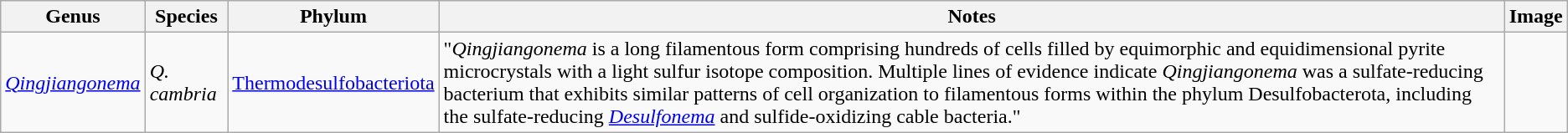<table class="wikitable">
<tr>
<th>Genus</th>
<th>Species</th>
<th>Phylum</th>
<th>Notes</th>
<th>Image</th>
</tr>
<tr>
<td><em><a href='#'>Qingjiangonema</a></em></td>
<td><em>Q. cambria</em></td>
<td><a href='#'>Thermodesulfobacteriota</a></td>
<td>"<em>Qingjiangonema</em> is a long filamentous form comprising hundreds of cells filled by equimorphic and equidimensional pyrite microcrystals with a light sulfur isotope composition. Multiple lines of evidence indicate <em>Qingjiangonema</em> was a sulfate-reducing bacterium that exhibits similar patterns of cell organization to filamentous forms within the phylum Desulfobacterota, including the sulfate-reducing <em><a href='#'>Desulfonema</a></em> and sulfide-oxidizing cable bacteria."</td>
<td></td>
</tr>
</table>
